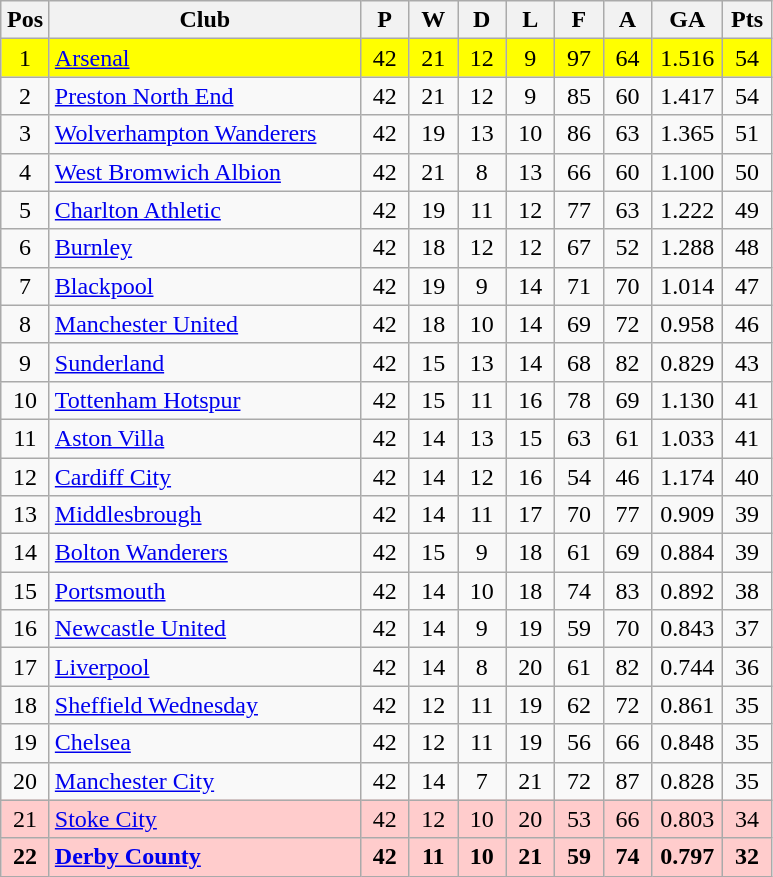<table class="wikitable" style="text-align:center">
<tr>
<th width="25">Pos</th>
<th width="200">Club</th>
<th width="25">P</th>
<th width="25">W</th>
<th width="25">D</th>
<th width="25">L</th>
<th width="25">F</th>
<th width="25">A</th>
<th width="40">GA</th>
<th width="25">Pts</th>
</tr>
<tr style="background:#FFFF00;">
<td>1</td>
<td align="left"><a href='#'>Arsenal</a></td>
<td>42</td>
<td>21</td>
<td>12</td>
<td>9</td>
<td>97</td>
<td>64</td>
<td>1.516</td>
<td>54</td>
</tr>
<tr>
<td>2</td>
<td align="left"><a href='#'>Preston North End</a></td>
<td>42</td>
<td>21</td>
<td>12</td>
<td>9</td>
<td>85</td>
<td>60</td>
<td>1.417</td>
<td>54</td>
</tr>
<tr>
<td>3</td>
<td align="left"><a href='#'>Wolverhampton Wanderers</a></td>
<td>42</td>
<td>19</td>
<td>13</td>
<td>10</td>
<td>86</td>
<td>63</td>
<td>1.365</td>
<td>51</td>
</tr>
<tr>
<td>4</td>
<td align="left"><a href='#'>West Bromwich Albion</a></td>
<td>42</td>
<td>21</td>
<td>8</td>
<td>13</td>
<td>66</td>
<td>60</td>
<td>1.100</td>
<td>50</td>
</tr>
<tr>
<td>5</td>
<td align="left"><a href='#'>Charlton Athletic</a></td>
<td>42</td>
<td>19</td>
<td>11</td>
<td>12</td>
<td>77</td>
<td>63</td>
<td>1.222</td>
<td>49</td>
</tr>
<tr>
<td>6</td>
<td align="left"><a href='#'>Burnley</a></td>
<td>42</td>
<td>18</td>
<td>12</td>
<td>12</td>
<td>67</td>
<td>52</td>
<td>1.288</td>
<td>48</td>
</tr>
<tr>
<td>7</td>
<td align="left"><a href='#'>Blackpool</a></td>
<td>42</td>
<td>19</td>
<td>9</td>
<td>14</td>
<td>71</td>
<td>70</td>
<td>1.014</td>
<td>47</td>
</tr>
<tr>
<td>8</td>
<td align="left"><a href='#'>Manchester United</a></td>
<td>42</td>
<td>18</td>
<td>10</td>
<td>14</td>
<td>69</td>
<td>72</td>
<td>0.958</td>
<td>46</td>
</tr>
<tr>
<td>9</td>
<td align="left"><a href='#'>Sunderland</a></td>
<td>42</td>
<td>15</td>
<td>13</td>
<td>14</td>
<td>68</td>
<td>82</td>
<td>0.829</td>
<td>43</td>
</tr>
<tr>
<td>10</td>
<td align="left"><a href='#'>Tottenham Hotspur</a></td>
<td>42</td>
<td>15</td>
<td>11</td>
<td>16</td>
<td>78</td>
<td>69</td>
<td>1.130</td>
<td>41</td>
</tr>
<tr>
<td>11</td>
<td align="left"><a href='#'>Aston Villa</a></td>
<td>42</td>
<td>14</td>
<td>13</td>
<td>15</td>
<td>63</td>
<td>61</td>
<td>1.033</td>
<td>41</td>
</tr>
<tr>
<td>12</td>
<td align="left"><a href='#'>Cardiff City</a></td>
<td>42</td>
<td>14</td>
<td>12</td>
<td>16</td>
<td>54</td>
<td>46</td>
<td>1.174</td>
<td>40</td>
</tr>
<tr>
<td>13</td>
<td align="left"><a href='#'>Middlesbrough</a></td>
<td>42</td>
<td>14</td>
<td>11</td>
<td>17</td>
<td>70</td>
<td>77</td>
<td>0.909</td>
<td>39</td>
</tr>
<tr>
<td>14</td>
<td align="left"><a href='#'>Bolton Wanderers</a></td>
<td>42</td>
<td>15</td>
<td>9</td>
<td>18</td>
<td>61</td>
<td>69</td>
<td>0.884</td>
<td>39</td>
</tr>
<tr>
<td>15</td>
<td align="left"><a href='#'>Portsmouth</a></td>
<td>42</td>
<td>14</td>
<td>10</td>
<td>18</td>
<td>74</td>
<td>83</td>
<td>0.892</td>
<td>38</td>
</tr>
<tr>
<td>16</td>
<td align="left"><a href='#'>Newcastle United</a></td>
<td>42</td>
<td>14</td>
<td>9</td>
<td>19</td>
<td>59</td>
<td>70</td>
<td>0.843</td>
<td>37</td>
</tr>
<tr>
<td>17</td>
<td align="left"><a href='#'>Liverpool</a></td>
<td>42</td>
<td>14</td>
<td>8</td>
<td>20</td>
<td>61</td>
<td>82</td>
<td>0.744</td>
<td>36</td>
</tr>
<tr>
<td>18</td>
<td align="left"><a href='#'>Sheffield Wednesday</a></td>
<td>42</td>
<td>12</td>
<td>11</td>
<td>19</td>
<td>62</td>
<td>72</td>
<td>0.861</td>
<td>35</td>
</tr>
<tr>
<td>19</td>
<td align="left"><a href='#'>Chelsea</a></td>
<td>42</td>
<td>12</td>
<td>11</td>
<td>19</td>
<td>56</td>
<td>66</td>
<td>0.848</td>
<td>35</td>
</tr>
<tr>
<td>20</td>
<td align="left"><a href='#'>Manchester City</a></td>
<td>42</td>
<td>14</td>
<td>7</td>
<td>21</td>
<td>72</td>
<td>87</td>
<td>0.828</td>
<td>35</td>
</tr>
<tr bgcolor="#FFCCCC">
<td>21</td>
<td align="left"><a href='#'>Stoke City</a></td>
<td>42</td>
<td>12</td>
<td>10</td>
<td>20</td>
<td>53</td>
<td>66</td>
<td>0.803</td>
<td>34</td>
</tr>
<tr bgcolor="#FFCCCC">
<td><strong>22</strong></td>
<td align="left"><strong><a href='#'>Derby County</a></strong></td>
<td><strong>42</strong></td>
<td><strong>11</strong></td>
<td><strong>10</strong></td>
<td><strong>21</strong></td>
<td><strong>59</strong></td>
<td><strong>74</strong></td>
<td><strong>0.797</strong></td>
<td><strong>32</strong></td>
</tr>
</table>
